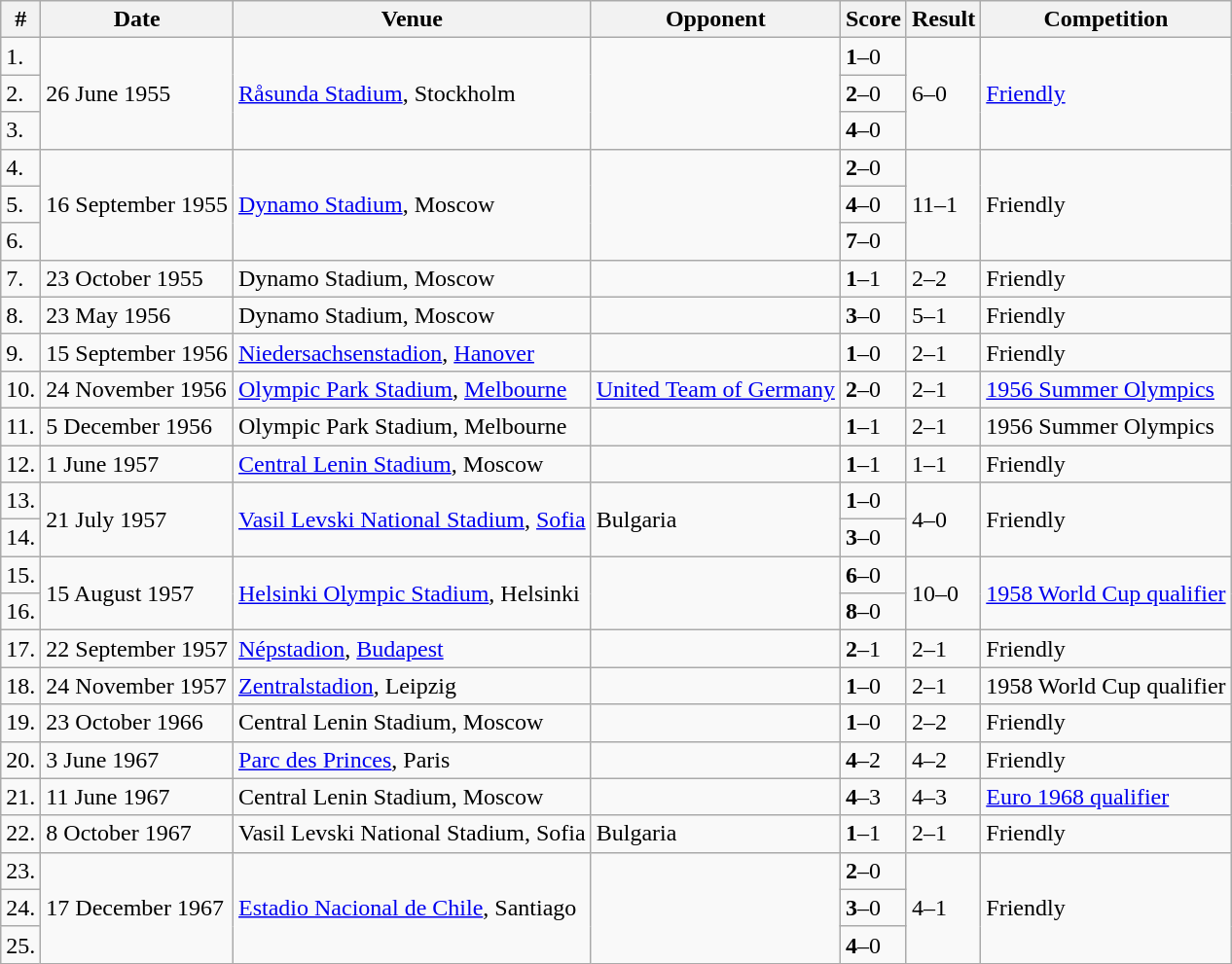<table class="wikitable collapsible collapsed" style="text-align: left;" align=center>
<tr>
<th>#</th>
<th>Date</th>
<th>Venue</th>
<th>Opponent</th>
<th>Score</th>
<th>Result</th>
<th>Competition</th>
</tr>
<tr>
<td>1.</td>
<td rowspan=3>26 June 1955</td>
<td rowspan=3><a href='#'>Råsunda Stadium</a>, Stockholm</td>
<td rowspan=3></td>
<td><strong>1</strong>–0</td>
<td rowspan=3>6–0</td>
<td rowspan=3><a href='#'>Friendly</a></td>
</tr>
<tr>
<td>2.</td>
<td><strong>2</strong>–0</td>
</tr>
<tr>
<td>3.</td>
<td><strong>4</strong>–0</td>
</tr>
<tr>
<td>4.</td>
<td rowspan=3>16 September 1955</td>
<td rowspan=3><a href='#'>Dynamo Stadium</a>, Moscow</td>
<td rowspan=3></td>
<td><strong>2</strong>–0</td>
<td rowspan=3>11–1</td>
<td rowspan=3>Friendly</td>
</tr>
<tr>
<td>5.</td>
<td><strong>4</strong>–0</td>
</tr>
<tr>
<td>6.</td>
<td><strong>7</strong>–0</td>
</tr>
<tr>
<td>7.</td>
<td>23 October 1955</td>
<td>Dynamo Stadium, Moscow</td>
<td></td>
<td><strong>1</strong>–1</td>
<td>2–2</td>
<td>Friendly</td>
</tr>
<tr>
<td>8.</td>
<td>23 May 1956</td>
<td>Dynamo Stadium, Moscow</td>
<td></td>
<td><strong>3</strong>–0</td>
<td>5–1</td>
<td>Friendly</td>
</tr>
<tr>
<td>9.</td>
<td>15 September 1956</td>
<td><a href='#'>Niedersachsenstadion</a>, <a href='#'>Hanover</a></td>
<td></td>
<td><strong>1</strong>–0</td>
<td>2–1</td>
<td>Friendly</td>
</tr>
<tr>
<td>10.</td>
<td>24 November 1956</td>
<td><a href='#'>Olympic Park Stadium</a>, <a href='#'>Melbourne</a></td>
<td> <a href='#'>United Team of Germany</a></td>
<td><strong>2</strong>–0</td>
<td>2–1</td>
<td><a href='#'>1956 Summer Olympics</a></td>
</tr>
<tr>
<td>11.</td>
<td>5 December 1956</td>
<td>Olympic Park Stadium, Melbourne</td>
<td></td>
<td><strong>1</strong>–1</td>
<td>2–1</td>
<td>1956 Summer Olympics</td>
</tr>
<tr>
<td>12.</td>
<td>1 June 1957</td>
<td><a href='#'>Central Lenin Stadium</a>, Moscow</td>
<td></td>
<td><strong>1</strong>–1</td>
<td>1–1</td>
<td>Friendly</td>
</tr>
<tr>
<td>13.</td>
<td rowspan=2>21 July 1957</td>
<td rowspan=2><a href='#'>Vasil Levski National Stadium</a>, <a href='#'>Sofia</a></td>
<td rowspan=2> Bulgaria</td>
<td><strong>1</strong>–0</td>
<td rowspan=2>4–0</td>
<td rowspan=2>Friendly</td>
</tr>
<tr>
<td>14.</td>
<td><strong>3</strong>–0</td>
</tr>
<tr>
<td>15.</td>
<td rowspan=2>15 August 1957</td>
<td rowspan=2><a href='#'>Helsinki Olympic Stadium</a>, Helsinki</td>
<td rowspan=2></td>
<td><strong>6</strong>–0</td>
<td rowspan=2>10–0</td>
<td rowspan=2><a href='#'>1958 World Cup qualifier</a></td>
</tr>
<tr>
<td>16.</td>
<td><strong>8</strong>–0</td>
</tr>
<tr>
<td>17.</td>
<td>22 September 1957</td>
<td><a href='#'>Népstadion</a>, <a href='#'>Budapest</a></td>
<td></td>
<td><strong>2</strong>–1</td>
<td>2–1</td>
<td>Friendly</td>
</tr>
<tr>
<td>18.</td>
<td>24 November 1957</td>
<td><a href='#'>Zentralstadion</a>, Leipzig</td>
<td></td>
<td><strong>1</strong>–0</td>
<td>2–1</td>
<td>1958 World Cup qualifier</td>
</tr>
<tr>
<td>19.</td>
<td>23 October 1966</td>
<td>Central Lenin Stadium, Moscow</td>
<td></td>
<td><strong>1</strong>–0</td>
<td>2–2</td>
<td>Friendly</td>
</tr>
<tr>
<td>20.</td>
<td>3 June 1967</td>
<td><a href='#'>Parc des Princes</a>, Paris</td>
<td></td>
<td><strong>4</strong>–2</td>
<td>4–2</td>
<td>Friendly</td>
</tr>
<tr>
<td>21.</td>
<td>11 June 1967</td>
<td>Central Lenin Stadium, Moscow</td>
<td></td>
<td><strong>4</strong>–3</td>
<td>4–3</td>
<td><a href='#'>Euro 1968 qualifier</a></td>
</tr>
<tr>
<td>22.</td>
<td>8 October 1967</td>
<td>Vasil Levski National Stadium, Sofia</td>
<td> Bulgaria</td>
<td><strong>1</strong>–1</td>
<td>2–1</td>
<td>Friendly</td>
</tr>
<tr>
<td>23.</td>
<td rowspan=3>17 December 1967</td>
<td rowspan=3><a href='#'>Estadio Nacional de Chile</a>, Santiago</td>
<td rowspan=3></td>
<td><strong>2</strong>–0</td>
<td rowspan=3>4–1</td>
<td rowspan=3>Friendly</td>
</tr>
<tr>
<td>24.</td>
<td><strong>3</strong>–0</td>
</tr>
<tr>
<td>25.</td>
<td><strong>4</strong>–0</td>
</tr>
</table>
